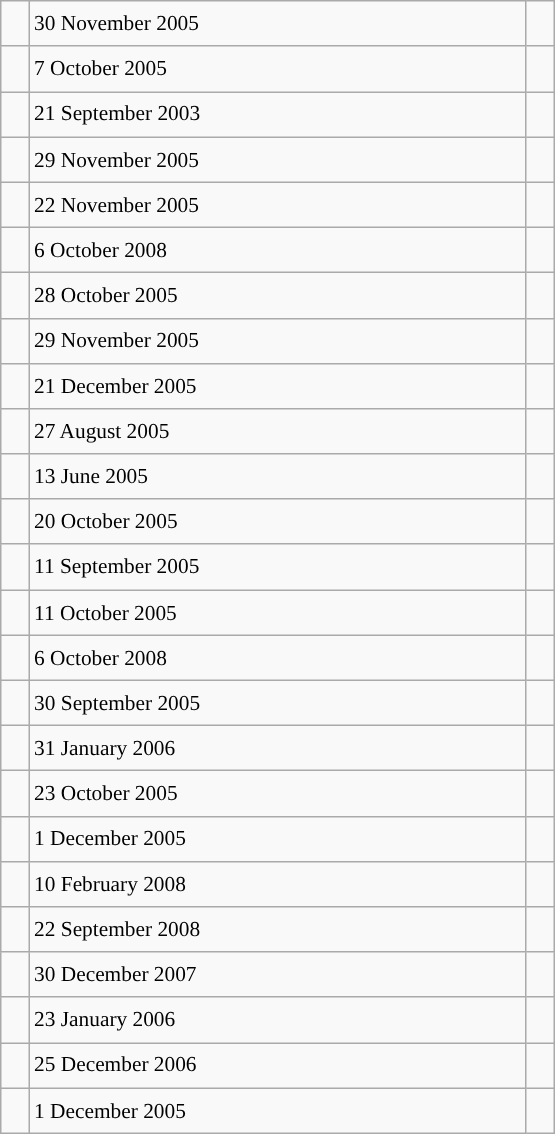<table class="wikitable" style="font-size: 89%; float: left; width: 26em; margin-right: 1em; line-height: 1.65em !important; height: 675px;">
<tr>
<td></td>
<td>30 November 2005</td>
<td></td>
</tr>
<tr>
<td></td>
<td>7 October 2005</td>
<td></td>
</tr>
<tr>
<td></td>
<td>21 September 2003</td>
<td></td>
</tr>
<tr>
<td></td>
<td>29 November 2005</td>
<td></td>
</tr>
<tr>
<td></td>
<td>22 November 2005</td>
<td></td>
</tr>
<tr>
<td></td>
<td>6 October 2008</td>
<td></td>
</tr>
<tr>
<td></td>
<td>28 October 2005</td>
<td></td>
</tr>
<tr>
<td></td>
<td>29 November 2005</td>
<td></td>
</tr>
<tr>
<td></td>
<td>21 December 2005</td>
<td></td>
</tr>
<tr>
<td></td>
<td>27 August 2005</td>
<td></td>
</tr>
<tr>
<td></td>
<td>13 June 2005</td>
<td></td>
</tr>
<tr>
<td></td>
<td>20 October 2005</td>
<td></td>
</tr>
<tr>
<td></td>
<td>11 September 2005</td>
<td></td>
</tr>
<tr>
<td></td>
<td>11 October 2005</td>
<td></td>
</tr>
<tr>
<td></td>
<td>6 October 2008</td>
<td></td>
</tr>
<tr>
<td></td>
<td>30 September 2005</td>
<td></td>
</tr>
<tr>
<td></td>
<td>31 January 2006</td>
<td></td>
</tr>
<tr>
<td></td>
<td>23 October 2005</td>
<td></td>
</tr>
<tr>
<td></td>
<td>1 December 2005</td>
<td></td>
</tr>
<tr>
<td></td>
<td>10 February 2008</td>
<td></td>
</tr>
<tr>
<td></td>
<td>22 September 2008</td>
<td></td>
</tr>
<tr>
<td></td>
<td>30 December 2007</td>
<td></td>
</tr>
<tr>
<td></td>
<td>23 January 2006</td>
<td></td>
</tr>
<tr>
<td></td>
<td>25 December 2006</td>
<td></td>
</tr>
<tr>
<td></td>
<td>1 December 2005</td>
<td></td>
</tr>
</table>
